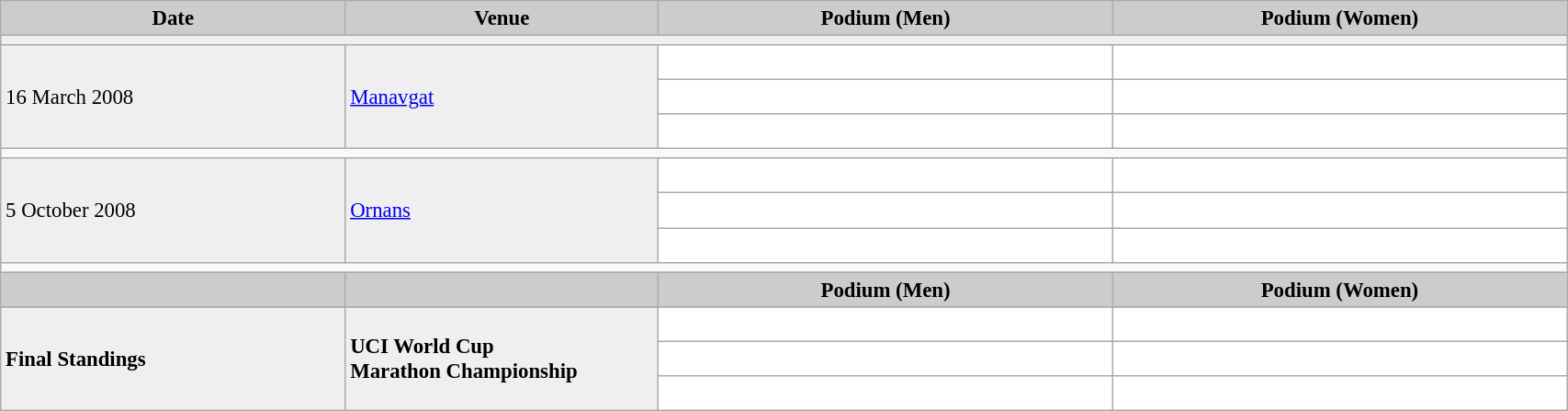<table class="wikitable" width=90% bgcolor="#f7f8ff" cellpadding="3" cellspacing="0" border="1" style="font-size: 95%; border: gray solid 1px; border-collapse: collapse;">
<tr bgcolor="#CCCCCC">
<td align="center"><strong>Date</strong></td>
<td width=20% align="center"><strong>Venue</strong></td>
<td width=29% align="center"><strong>Podium (Men)</strong></td>
<td width=29% align="center"><strong>Podium (Women)</strong></td>
</tr>
<tr bgcolor="#EFEFEF">
<td colspan=4></td>
</tr>
<tr bgcolor="#EFEFEF">
<td rowspan=3>16 March 2008</td>
<td rowspan=3> <a href='#'>Manavgat</a></td>
<td bgcolor="#ffffff">   </td>
<td bgcolor="#ffffff">   </td>
</tr>
<tr>
<td bgcolor="#ffffff">   </td>
<td bgcolor="#ffffff">   </td>
</tr>
<tr>
<td bgcolor="#ffffff">   </td>
<td bgcolor="#ffffff">   </td>
</tr>
<tr>
<td colspan=4></td>
</tr>
<tr bgcolor="#EFEFEF">
<td rowspan=3>5 October 2008</td>
<td rowspan=3> <a href='#'>Ornans</a></td>
<td bgcolor="#ffffff">   </td>
<td bgcolor="#ffffff">   </td>
</tr>
<tr>
<td bgcolor="#ffffff">   </td>
<td bgcolor="#ffffff">   </td>
</tr>
<tr>
<td bgcolor="#ffffff">   </td>
<td bgcolor="#ffffff">   </td>
</tr>
<tr>
<td colspan=4></td>
</tr>
<tr bgcolor="#CCCCCC">
<td align="center"></td>
<td width=20% align="center"></td>
<td width=29% align="center"><strong>Podium (Men)</strong></td>
<td width=29% align="center"><strong>Podium (Women)</strong></td>
</tr>
<tr bgcolor="#EFEFEF">
</tr>
<tr bgcolor="#EFEFEF">
<td rowspan=3><strong>Final Standings</strong></td>
<td rowspan=3><strong>UCI World Cup<br> Marathon Championship</strong></td>
<td bgcolor="#ffffff">   </td>
<td bgcolor="#ffffff">   </td>
</tr>
<tr>
<td bgcolor="#ffffff">   </td>
<td bgcolor="#ffffff">   </td>
</tr>
<tr>
<td bgcolor="#ffffff">   </td>
<td bgcolor="#ffffff">   </td>
</tr>
</table>
